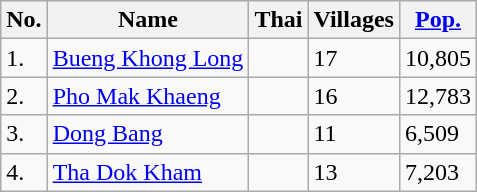<table class="wikitable sortable">
<tr>
<th>No.</th>
<th>Name</th>
<th>Thai</th>
<th>Villages</th>
<th><a href='#'>Pop.</a></th>
</tr>
<tr>
<td>1.</td>
<td><a href='#'>Bueng Khong Long</a></td>
<td></td>
<td>17</td>
<td>10,805</td>
</tr>
<tr>
<td>2.</td>
<td><a href='#'>Pho Mak Khaeng</a></td>
<td></td>
<td>16</td>
<td>12,783</td>
</tr>
<tr>
<td>3.</td>
<td><a href='#'>Dong Bang</a></td>
<td></td>
<td>11</td>
<td>6,509</td>
</tr>
<tr>
<td>4.</td>
<td><a href='#'>Tha Dok Kham</a></td>
<td></td>
<td>13</td>
<td>7,203</td>
</tr>
</table>
